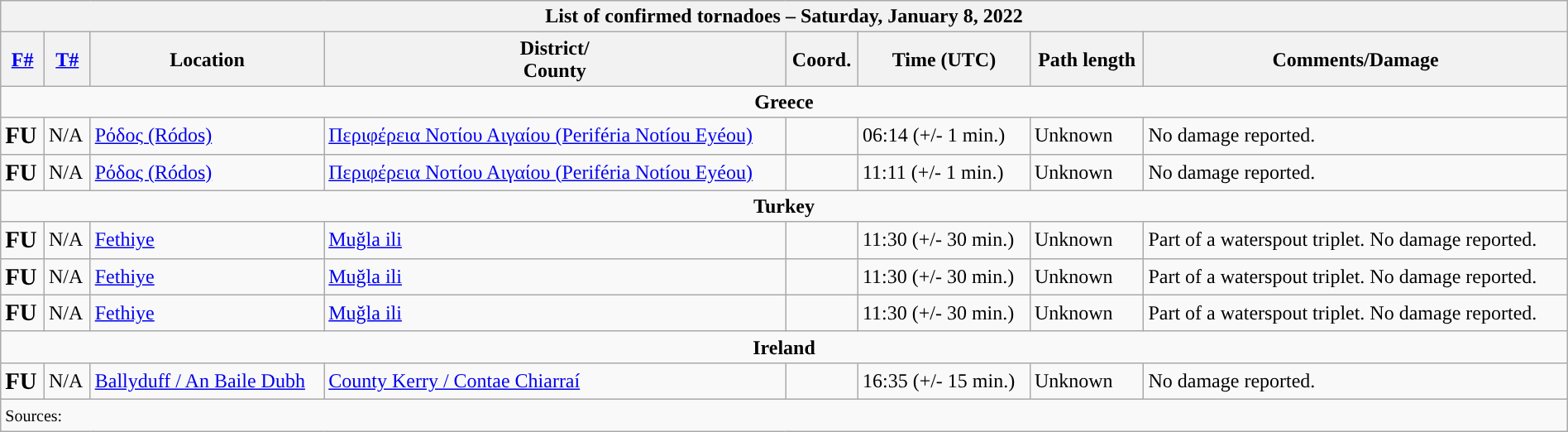<table class="wikitable collapsible" width="100%">
<tr>
<th colspan="8">List of confirmed tornadoes – Saturday, January 8, 2022</th>
</tr>
<tr>
<th><a href='#'>F#</a></th>
<th><a href='#'>T#</a></th>
<th>Location</th>
<th>District/<br>County</th>
<th>Coord.</th>
<th>Time (UTC)</th>
<th>Path length</th>
<th>Comments/Damage</th>
</tr>
<tr>
<td colspan="8" align=center><strong>Greece</strong></td>
</tr>
<tr>
<td><big><strong>FU</strong></big></td>
<td>N/A</td>
<td><a href='#'>Ρόδος (Ródos)</a></td>
<td><a href='#'>Περιφέρεια Νοτίου Αιγαίου (Periféria Notíou Eyéou)</a></td>
<td></td>
<td>06:14 (+/- 1 min.)</td>
<td>Unknown</td>
<td>No damage reported.</td>
</tr>
<tr>
<td><big><strong>FU</strong></big></td>
<td>N/A</td>
<td><a href='#'>Ρόδος (Ródos)</a></td>
<td><a href='#'>Περιφέρεια Νοτίου Αιγαίου (Periféria Notíou Eyéou)</a></td>
<td></td>
<td>11:11 (+/- 1 min.)</td>
<td>Unknown</td>
<td>No damage reported.</td>
</tr>
<tr>
<td colspan="8" align=center><strong>Turkey</strong></td>
</tr>
<tr>
<td><big><strong>FU</strong></big></td>
<td>N/A</td>
<td><a href='#'>Fethiye</a></td>
<td><a href='#'>Muğla ili</a></td>
<td></td>
<td>11:30 (+/- 30 min.)</td>
<td>Unknown</td>
<td>Part of a waterspout triplet. No damage reported.</td>
</tr>
<tr>
<td><big><strong>FU</strong></big></td>
<td>N/A</td>
<td><a href='#'>Fethiye</a></td>
<td><a href='#'>Muğla ili</a></td>
<td></td>
<td>11:30 (+/- 30 min.)</td>
<td>Unknown</td>
<td>Part of a waterspout triplet. No damage reported.</td>
</tr>
<tr>
<td><big><strong>FU</strong></big></td>
<td>N/A</td>
<td><a href='#'>Fethiye</a></td>
<td><a href='#'>Muğla ili</a></td>
<td></td>
<td>11:30 (+/- 30 min.)</td>
<td>Unknown</td>
<td>Part of a waterspout triplet. No damage reported.</td>
</tr>
<tr>
<td colspan="8" align=center><strong>Ireland</strong></td>
</tr>
<tr>
<td><big><strong>FU</strong></big></td>
<td>N/A</td>
<td><a href='#'>Ballyduff / An Baile Dubh</a></td>
<td><a href='#'>County Kerry / Contae Chiarraí</a></td>
<td></td>
<td>16:35 (+/- 15 min.)</td>
<td>Unknown</td>
<td>No damage reported.</td>
</tr>
<tr>
<td colspan="8"><small>Sources:  </small></td>
</tr>
</table>
